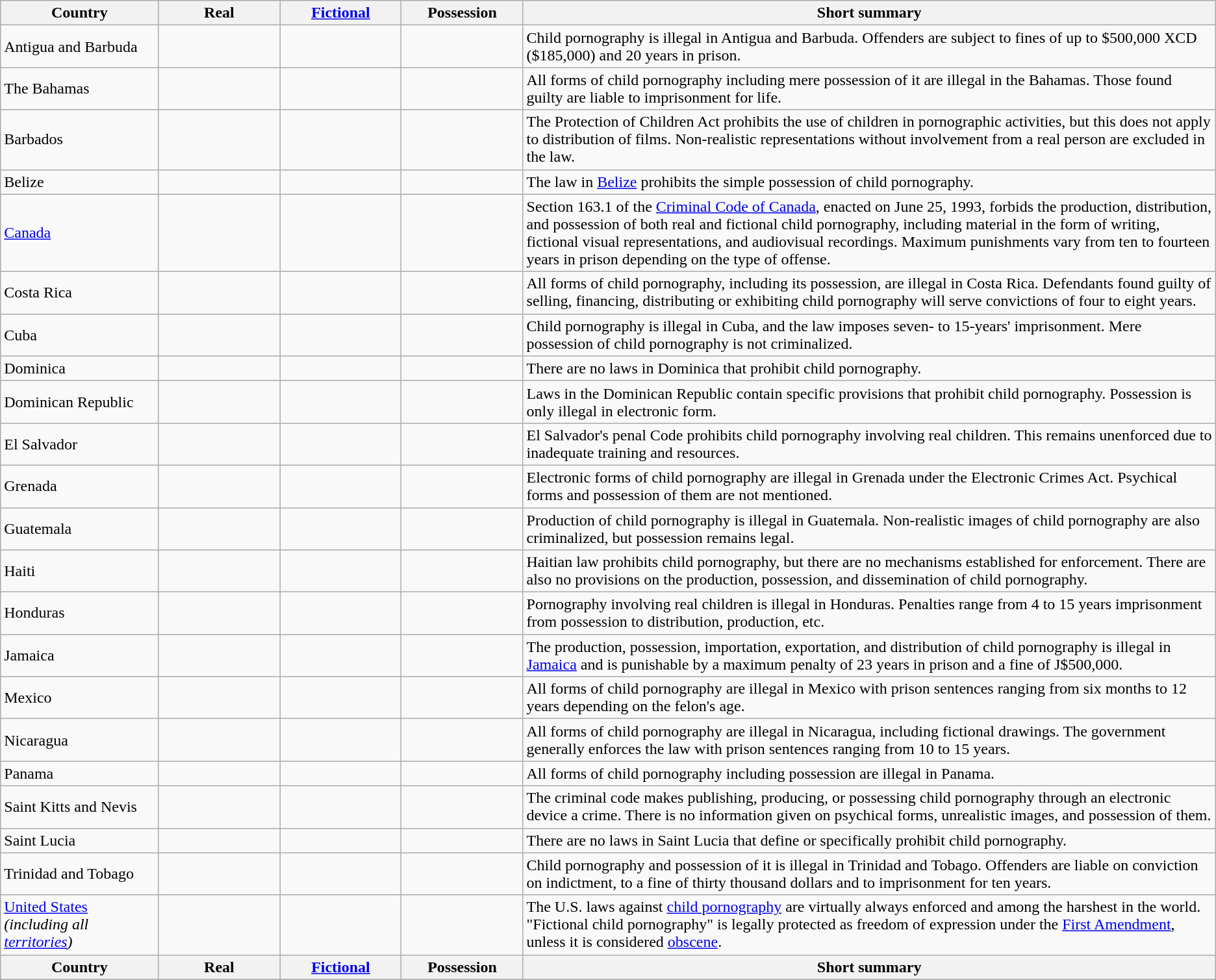<table class="wikitable sortable">
<tr>
<th style="width: 13%">Country</th>
<th style="width: 10%">Real</th>
<th style="width: 10%"><a href='#'>Fictional</a></th>
<th style="width: 10%">Possession</th>
<th style="width: 57%" class="unsortable">Short summary</th>
</tr>
<tr>
<td>Antigua and Barbuda</td>
<td></td>
<td></td>
<td></td>
<td>Child pornography is illegal in Antigua and Barbuda. Offenders are subject to fines of up to $500,000 XCD ($185,000) and 20 years in prison.</td>
</tr>
<tr>
<td>The Bahamas</td>
<td></td>
<td></td>
<td></td>
<td>All forms of child pornography including mere possession of it are illegal in the Bahamas. Those found guilty are liable to imprisonment for life.</td>
</tr>
<tr>
<td>Barbados</td>
<td></td>
<td></td>
<td></td>
<td>The Protection of Children Act prohibits the use of children in pornographic activities, but this does not apply to distribution of films. Non-realistic representations without involvement from a real person are excluded in the law.</td>
</tr>
<tr>
<td>Belize</td>
<td></td>
<td></td>
<td></td>
<td>The law in <a href='#'>Belize</a> prohibits the simple possession of child pornography.</td>
</tr>
<tr>
<td><a href='#'>Canada</a></td>
<td></td>
<td></td>
<td></td>
<td>Section 163.1 of the <a href='#'>Criminal Code of Canada</a>, enacted on June 25, 1993, forbids the production, distribution, and possession of both real and fictional child pornography, including material in the form of writing, fictional visual representations, and audiovisual recordings. Maximum punishments vary from ten to fourteen years in prison depending on the type of offense.</td>
</tr>
<tr>
<td>Costa Rica</td>
<td></td>
<td></td>
<td></td>
<td>All forms of child pornography, including its possession, are illegal in Costa Rica. Defendants found guilty of selling, financing, distributing or exhibiting child pornography will serve convictions of four to eight years.</td>
</tr>
<tr>
<td>Cuba</td>
<td></td>
<td></td>
<td></td>
<td>Child pornography is illegal in Cuba, and the law imposes seven- to 15-years' imprisonment. Mere possession of child pornography is not criminalized.</td>
</tr>
<tr>
<td>Dominica</td>
<td></td>
<td></td>
<td></td>
<td>There are no laws in Dominica that prohibit child pornography.</td>
</tr>
<tr>
<td>Dominican Republic</td>
<td></td>
<td></td>
<td></td>
<td>Laws in the Dominican Republic contain specific provisions that prohibit child pornography. Possession is only illegal in electronic form.</td>
</tr>
<tr>
<td>El Salvador</td>
<td></td>
<td></td>
<td></td>
<td>El Salvador's penal Code prohibits child pornography involving real children. This remains unenforced due to inadequate training and resources.</td>
</tr>
<tr>
<td>Grenada</td>
<td></td>
<td></td>
<td></td>
<td>Electronic forms of child pornography are illegal in Grenada under the Electronic Crimes Act. Psychical forms and possession of them are not mentioned.</td>
</tr>
<tr>
<td>Guatemala</td>
<td></td>
<td></td>
<td></td>
<td>Production of child pornography is illegal in Guatemala. Non-realistic images of child pornography are also criminalized, but possession remains legal.</td>
</tr>
<tr>
<td>Haiti</td>
<td></td>
<td></td>
<td></td>
<td>Haitian law prohibits child pornography, but there are no mechanisms established for enforcement. There are also no provisions on the production, possession, and dissemination of child pornography.</td>
</tr>
<tr>
<td>Honduras</td>
<td></td>
<td></td>
<td></td>
<td>Pornography involving real children is illegal in Honduras. Penalties range from 4 to 15 years imprisonment from possession to distribution, production, etc.</td>
</tr>
<tr>
<td>Jamaica</td>
<td></td>
<td></td>
<td></td>
<td>The production, possession, importation, exportation, and distribution of child pornography is illegal in <a href='#'>Jamaica</a> and is punishable by a maximum penalty of 23 years in prison and a fine of J$500,000.</td>
</tr>
<tr>
<td>Mexico</td>
<td></td>
<td></td>
<td></td>
<td>All forms of child pornography are illegal in Mexico with prison sentences ranging from six months to 12 years depending on the felon's age.</td>
</tr>
<tr>
<td>Nicaragua</td>
<td></td>
<td></td>
<td></td>
<td>All forms of child pornography are illegal in Nicaragua, including fictional drawings. The government generally enforces the law with prison sentences ranging from 10 to 15 years.</td>
</tr>
<tr>
<td>Panama</td>
<td></td>
<td></td>
<td></td>
<td>All forms of child pornography including possession are illegal in Panama.</td>
</tr>
<tr>
<td>Saint Kitts and Nevis</td>
<td></td>
<td></td>
<td></td>
<td>The criminal code makes publishing, producing, or possessing child pornography through an electronic device a crime. There is no information given on psychical forms, unrealistic images, and possession of them.</td>
</tr>
<tr>
<td>Saint Lucia</td>
<td></td>
<td></td>
<td></td>
<td>There are no laws in Saint Lucia that define or specifically prohibit child pornography.</td>
</tr>
<tr>
<td>Trinidad and Tobago</td>
<td></td>
<td></td>
<td></td>
<td>Child pornography and possession of it is illegal in Trinidad and Tobago. Offenders are liable on conviction on indictment, to a fine of thirty thousand dollars and to imprisonment for ten years.</td>
</tr>
<tr>
<td><a href='#'>United States</a> <em>(including all <a href='#'>territories</a>)</em></td>
<td></td>
<td></td>
<td></td>
<td>The U.S. laws against <a href='#'>child pornography</a> are virtually always enforced and among the harshest in the world. "Fictional child pornography" is legally protected as freedom of expression under the <a href='#'>First Amendment</a>, unless it is considered <a href='#'>obscene</a>.</td>
</tr>
<tr>
<th style="width: 13%">Country</th>
<th style="width: 10%">Real</th>
<th style="width: 10%"><a href='#'>Fictional</a></th>
<th style="width: 10%">Possession</th>
<th style="width: 57%" class="unsortable">Short summary</th>
</tr>
<tr>
</tr>
</table>
